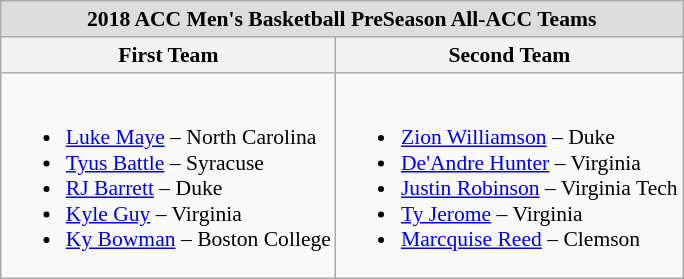<table class="wikitable" style="white-space:nowrap; font-size:90%;">
<tr>
<td colspan="2" style="text-align:center; background:#ddd;"><strong>2018 ACC Men's Basketball PreSeason All-ACC Teams</strong></td>
</tr>
<tr>
<th>First Team</th>
<th>Second Team</th>
</tr>
<tr>
<td><br><ul><li><a href='#'>Luke Maye</a> – North Carolina</li><li><a href='#'>Tyus Battle</a> – Syracuse</li><li><a href='#'>RJ Barrett</a> – Duke</li><li><a href='#'>Kyle Guy</a> – Virginia</li><li><a href='#'>Ky Bowman</a> – Boston College</li></ul></td>
<td><br><ul><li><a href='#'>Zion Williamson</a> – Duke</li><li><a href='#'>De'Andre Hunter</a> – Virginia</li><li><a href='#'>Justin Robinson</a> – Virginia Tech</li><li><a href='#'>Ty Jerome</a> – Virginia</li><li><a href='#'>Marcquise Reed</a> – Clemson</li></ul></td>
</tr>
</table>
